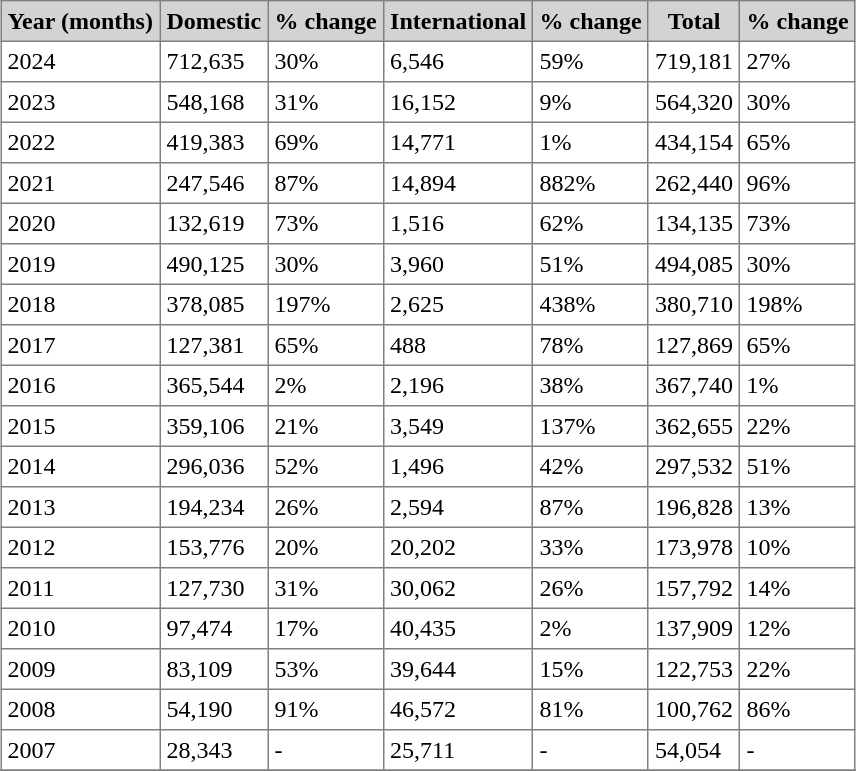<table class="toccolours" border="1" cellpadding="4" style="margin:1em auto; border-collapse:collapse">
<tr bgcolor=lightgrey>
<th>Year (months)</th>
<th>Domestic</th>
<th>% change</th>
<th>International</th>
<th>% change</th>
<th>Total</th>
<th>% change</th>
</tr>
<tr>
<td>2024</td>
<td>712,635</td>
<td> 30%</td>
<td>6,546</td>
<td> 59%</td>
<td>719,181</td>
<td> 27%</td>
</tr>
<tr>
<td>2023</td>
<td>548,168</td>
<td> 31%</td>
<td>16,152</td>
<td> 9%</td>
<td>564,320</td>
<td> 30%</td>
</tr>
<tr>
<td>2022</td>
<td>419,383</td>
<td> 69%</td>
<td>14,771</td>
<td> 1%</td>
<td>434,154</td>
<td> 65%</td>
</tr>
<tr>
<td>2021</td>
<td>247,546</td>
<td> 87%</td>
<td>14,894</td>
<td> 882%</td>
<td>262,440</td>
<td> 96%</td>
</tr>
<tr>
<td>2020</td>
<td>132,619</td>
<td> 73%</td>
<td>1,516</td>
<td> 62%</td>
<td>134,135</td>
<td> 73%</td>
</tr>
<tr>
<td>2019</td>
<td>490,125</td>
<td> 30%</td>
<td>3,960</td>
<td> 51%</td>
<td>494,085</td>
<td> 30%</td>
</tr>
<tr>
<td>2018</td>
<td>378,085</td>
<td> 197%</td>
<td>2,625</td>
<td> 438%</td>
<td>380,710</td>
<td> 198%</td>
</tr>
<tr>
<td>2017</td>
<td>127,381</td>
<td> 65%</td>
<td>488</td>
<td> 78%</td>
<td>127,869</td>
<td> 65%</td>
</tr>
<tr>
<td>2016</td>
<td>365,544</td>
<td> 2%</td>
<td>2,196</td>
<td> 38%</td>
<td>367,740</td>
<td> 1%</td>
</tr>
<tr>
<td>2015</td>
<td>359,106</td>
<td> 21%</td>
<td>3,549</td>
<td> 137%</td>
<td>362,655</td>
<td> 22%</td>
</tr>
<tr>
<td>2014</td>
<td>296,036</td>
<td> 52%</td>
<td>1,496</td>
<td> 42%</td>
<td>297,532</td>
<td> 51%</td>
</tr>
<tr>
<td>2013</td>
<td>194,234</td>
<td> 26%</td>
<td>2,594</td>
<td> 87%</td>
<td>196,828</td>
<td> 13%</td>
</tr>
<tr>
<td>2012</td>
<td>153,776</td>
<td> 20%</td>
<td>20,202</td>
<td> 33%</td>
<td>173,978</td>
<td> 10%</td>
</tr>
<tr>
<td>2011</td>
<td>127,730</td>
<td> 31%</td>
<td>30,062</td>
<td> 26%</td>
<td>157,792</td>
<td> 14%</td>
</tr>
<tr>
<td>2010</td>
<td>97,474</td>
<td> 17%</td>
<td>40,435</td>
<td> 2%</td>
<td>137,909</td>
<td> 12%</td>
</tr>
<tr>
<td>2009</td>
<td>83,109</td>
<td> 53%</td>
<td>39,644</td>
<td> 15%</td>
<td>122,753</td>
<td> 22%</td>
</tr>
<tr>
<td>2008</td>
<td>54,190</td>
<td> 91%</td>
<td>46,572</td>
<td> 81%</td>
<td>100,762</td>
<td> 86%</td>
</tr>
<tr>
<td>2007</td>
<td>28,343</td>
<td>-</td>
<td>25,711</td>
<td>-</td>
<td>54,054</td>
<td>-</td>
</tr>
<tr>
</tr>
</table>
